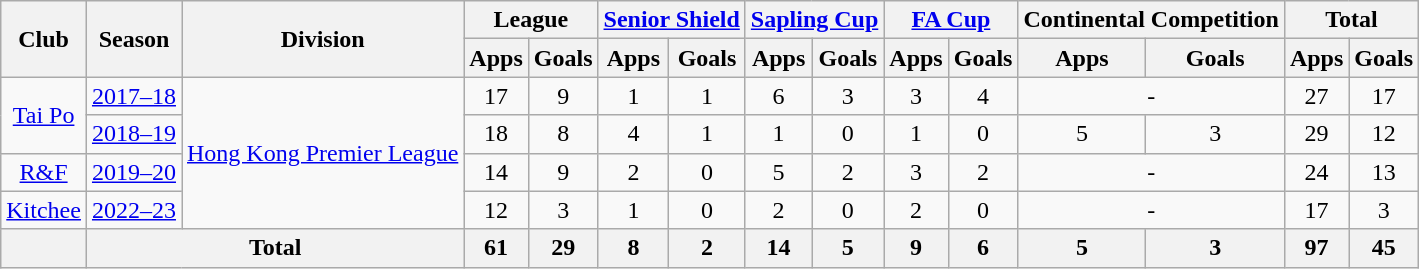<table class="wikitable" style="text-align: center;">
<tr>
<th rowspan="2">Club</th>
<th rowspan="2">Season</th>
<th rowspan="2">Division</th>
<th colspan="2">League</th>
<th colspan="2"><a href='#'>Senior Shield</a></th>
<th colspan="2"><a href='#'>Sapling Cup</a></th>
<th colspan="2"><a href='#'>FA Cup</a></th>
<th colspan="2">Continental Competition</th>
<th colspan="2">Total</th>
</tr>
<tr>
<th>Apps</th>
<th>Goals</th>
<th>Apps</th>
<th>Goals</th>
<th>Apps</th>
<th>Goals</th>
<th>Apps</th>
<th>Goals</th>
<th>Apps</th>
<th>Goals</th>
<th>Apps</th>
<th>Goals</th>
</tr>
<tr>
<td rowspan="2"><a href='#'>Tai Po</a></td>
<td><a href='#'>2017–18</a></td>
<td rowspan="4"><a href='#'>Hong Kong Premier League</a></td>
<td>17</td>
<td>9</td>
<td>1</td>
<td>1</td>
<td>6</td>
<td>3</td>
<td>3</td>
<td>4</td>
<td colspan="2">-</td>
<td>27</td>
<td>17</td>
</tr>
<tr>
<td><a href='#'>2018–19</a></td>
<td>18</td>
<td>8</td>
<td>4</td>
<td>1</td>
<td>1</td>
<td>0</td>
<td>1</td>
<td>0</td>
<td>5</td>
<td>3</td>
<td>29</td>
<td>12</td>
</tr>
<tr>
<td><a href='#'>R&F</a></td>
<td><a href='#'>2019–20</a></td>
<td>14</td>
<td>9</td>
<td>2</td>
<td>0</td>
<td>5</td>
<td>2</td>
<td>3</td>
<td>2</td>
<td colspan="2">-</td>
<td>24</td>
<td>13</td>
</tr>
<tr>
<td><a href='#'>Kitchee</a></td>
<td><a href='#'>2022–23</a></td>
<td>12</td>
<td>3</td>
<td>1</td>
<td>0</td>
<td>2</td>
<td>0</td>
<td>2</td>
<td>0</td>
<td colspan="2">-</td>
<td>17</td>
<td>3</td>
</tr>
<tr>
<th></th>
<th colspan="2">Total</th>
<th>61</th>
<th>29</th>
<th>8</th>
<th>2</th>
<th>14</th>
<th>5</th>
<th>9</th>
<th>6</th>
<th>5</th>
<th>3</th>
<th>97</th>
<th>45</th>
</tr>
</table>
